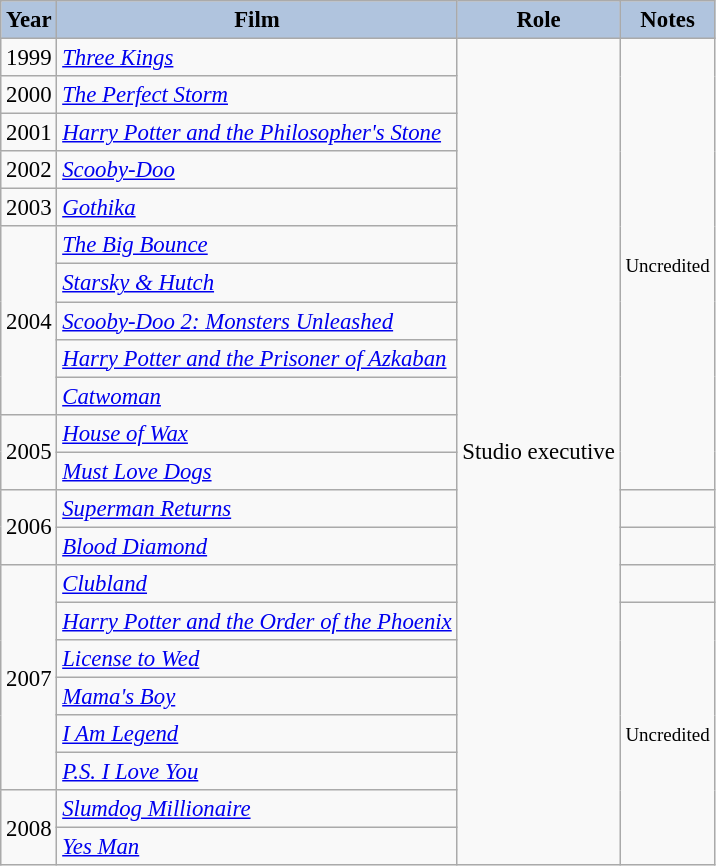<table class="wikitable" style="font-size:95%;">
<tr>
<th style="background:#B0C4DE;">Year</th>
<th style="background:#B0C4DE;">Film</th>
<th style="background:#B0C4DE;">Role</th>
<th style="background:#B0C4DE;">Notes</th>
</tr>
<tr>
<td>1999</td>
<td><em><a href='#'>Three Kings</a></em></td>
<td rowspan=22>Studio executive</td>
<td rowspan="12" style="text-align:center;"><small>Uncredited</small></td>
</tr>
<tr>
<td>2000</td>
<td><em><a href='#'>The Perfect Storm</a></em></td>
</tr>
<tr>
<td>2001</td>
<td><em><a href='#'>Harry Potter and the Philosopher's Stone</a></em></td>
</tr>
<tr>
<td>2002</td>
<td><em><a href='#'>Scooby-Doo</a></em></td>
</tr>
<tr>
<td>2003</td>
<td><em><a href='#'>Gothika</a></em></td>
</tr>
<tr>
<td rowspan=5>2004</td>
<td><em><a href='#'>The Big Bounce</a></em></td>
</tr>
<tr>
<td><em><a href='#'>Starsky & Hutch</a></em></td>
</tr>
<tr>
<td><em><a href='#'>Scooby-Doo 2: Monsters Unleashed</a></em></td>
</tr>
<tr>
<td><em><a href='#'>Harry Potter and the Prisoner of Azkaban</a></em></td>
</tr>
<tr>
<td><em><a href='#'>Catwoman</a></em></td>
</tr>
<tr>
<td rowspan=2>2005</td>
<td><em><a href='#'>House of Wax</a></em></td>
</tr>
<tr>
<td><em><a href='#'>Must Love Dogs</a></em></td>
</tr>
<tr>
<td rowspan=2>2006</td>
<td><em><a href='#'>Superman Returns</a></em></td>
<td></td>
</tr>
<tr>
<td><em><a href='#'>Blood Diamond</a></em></td>
<td></td>
</tr>
<tr>
<td rowspan=6>2007</td>
<td><em><a href='#'>Clubland</a></em></td>
<td></td>
</tr>
<tr>
<td><em><a href='#'>Harry Potter and the Order of the Phoenix</a></em></td>
<td rowspan="7" style="text-align:center;"><small>Uncredited</small></td>
</tr>
<tr>
<td><em><a href='#'>License to Wed</a></em></td>
</tr>
<tr>
<td><em><a href='#'>Mama's Boy</a></em></td>
</tr>
<tr>
<td><em><a href='#'>I Am Legend</a></em></td>
</tr>
<tr>
<td><em><a href='#'>P.S. I Love You</a></em></td>
</tr>
<tr>
<td rowspan=2>2008</td>
<td><em><a href='#'>Slumdog Millionaire</a></em></td>
</tr>
<tr>
<td><em><a href='#'>Yes Man</a></em></td>
</tr>
</table>
